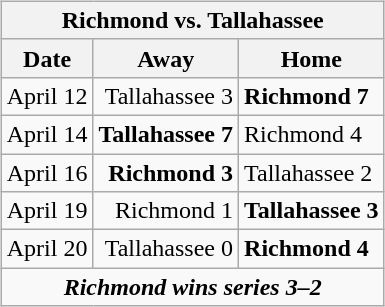<table cellspacing="10">
<tr>
<td valign="top"><br><table class="wikitable">
<tr>
<th bgcolor="#DDDDDD" colspan="4">Richmond vs. Tallahassee</th>
</tr>
<tr>
<th>Date</th>
<th>Away</th>
<th>Home</th>
</tr>
<tr>
<td>April 12</td>
<td align="right">Tallahassee 3</td>
<td><strong>Richmond 7</strong></td>
</tr>
<tr>
<td>April 14</td>
<td align="right"><strong>Tallahassee 7</strong></td>
<td>Richmond 4</td>
</tr>
<tr>
<td>April 16</td>
<td align="right"><strong>Richmond 3</strong></td>
<td>Tallahassee 2</td>
</tr>
<tr>
<td>April 19</td>
<td align="right">Richmond 1</td>
<td><strong>Tallahassee 3</strong></td>
</tr>
<tr>
<td>April 20</td>
<td align="right">Tallahassee 0</td>
<td><strong>Richmond 4</strong></td>
</tr>
<tr align="center">
<td colspan="4"><strong><em>Richmond wins series 3–2</em></strong></td>
</tr>
</table>
</td>
</tr>
</table>
